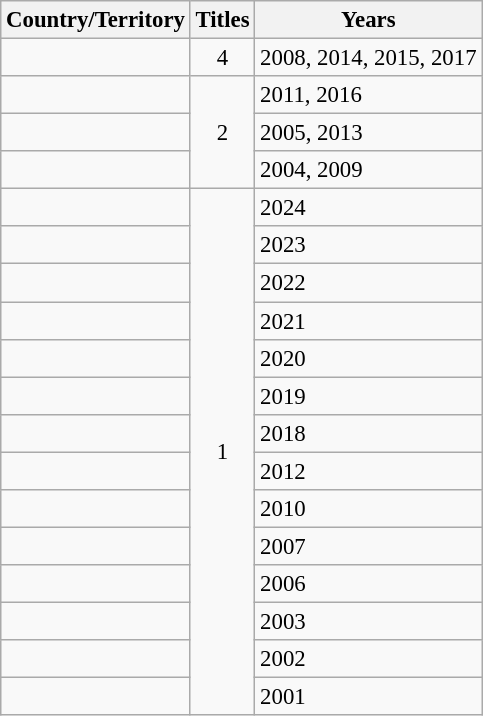<table class="wikitable sortable" style="font-size: 95%">
<tr>
<th>Country/Territory</th>
<th>Titles</th>
<th>Years</th>
</tr>
<tr>
<td></td>
<td style="text-align:center;">4</td>
<td>2008, 2014, 2015, 2017</td>
</tr>
<tr>
<td></td>
<td rowspan="3" style="text-align:center;">2</td>
<td>2011, 2016</td>
</tr>
<tr>
<td></td>
<td>2005, 2013</td>
</tr>
<tr>
<td></td>
<td>2004, 2009</td>
</tr>
<tr>
<td></td>
<td rowspan="14" style="text-align:center;">1</td>
<td>2024</td>
</tr>
<tr>
<td></td>
<td>2023</td>
</tr>
<tr>
<td></td>
<td>2022</td>
</tr>
<tr>
<td></td>
<td>2021</td>
</tr>
<tr>
<td></td>
<td>2020</td>
</tr>
<tr>
<td></td>
<td>2019</td>
</tr>
<tr>
<td></td>
<td>2018</td>
</tr>
<tr>
<td></td>
<td>2012</td>
</tr>
<tr>
<td></td>
<td>2010</td>
</tr>
<tr>
<td></td>
<td>2007</td>
</tr>
<tr>
<td></td>
<td>2006</td>
</tr>
<tr>
<td></td>
<td>2003</td>
</tr>
<tr>
<td></td>
<td>2002</td>
</tr>
<tr>
<td></td>
<td>2001</td>
</tr>
</table>
